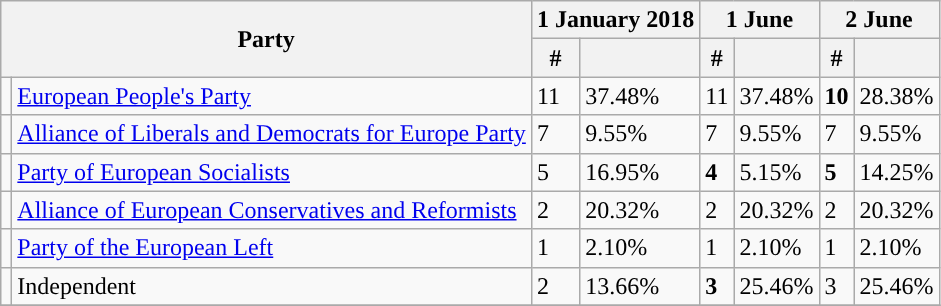<table class="wikitable">
<tr>
<th rowspan=2 colspan=2>Party</th>
<th colspan=2>1 January 2018</th>
<th colspan=2>1 June</th>
<th colspan=2>2 June</th>
</tr>
<tr>
<th>#</th>
<th></th>
<th>#</th>
<th></th>
<th>#</th>
<th></th>
</tr>
<tr>
<td style="background-color:"></td>
<td><a href='#'>European People's Party</a></td>
<td>11</td>
<td>37.48%</td>
<td>11</td>
<td>37.48%</td>
<td><strong>10</strong></td>
<td>28.38%</td>
</tr>
<tr>
<td style="background-color:"></td>
<td><a href='#'>Alliance of Liberals and Democrats for Europe Party</a></td>
<td>7</td>
<td>9.55%</td>
<td>7</td>
<td>9.55%</td>
<td>7</td>
<td>9.55%</td>
</tr>
<tr>
<td style="background-color:"></td>
<td><a href='#'>Party of European Socialists</a></td>
<td>5</td>
<td>16.95%</td>
<td><strong>4</strong></td>
<td>5.15%</td>
<td><strong>5</strong></td>
<td>14.25%</td>
</tr>
<tr>
<td style="background-color:"></td>
<td><a href='#'>Alliance of European Conservatives and Reformists</a></td>
<td>2</td>
<td>20.32%</td>
<td>2</td>
<td>20.32%</td>
<td>2</td>
<td>20.32%</td>
</tr>
<tr>
<td style="background-color:"></td>
<td><a href='#'>Party of the European Left</a></td>
<td>1</td>
<td>2.10%</td>
<td>1</td>
<td>2.10%</td>
<td>1</td>
<td>2.10%</td>
</tr>
<tr>
<td style="background-color:"></td>
<td>Independent</td>
<td>2</td>
<td>13.66%</td>
<td><strong>3</strong></td>
<td>25.46%</td>
<td>3</td>
<td>25.46%</td>
</tr>
<tr>
</tr>
</table>
